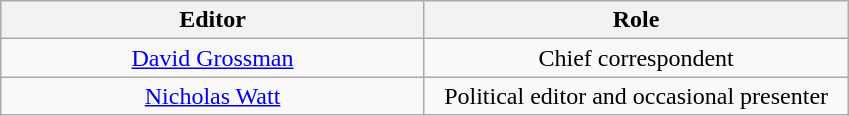<table class="wikitable">
<tr>
<th style=width:275px>Editor</th>
<th style=width:275px>Role</th>
</tr>
<tr>
<td style="text-align:center"><a href='#'>David Grossman</a></td>
<td style="text-align:center">Chief correspondent</td>
</tr>
<tr>
<td style="text-align:center"><a href='#'>Nicholas Watt</a></td>
<td style="text-align:center">Political editor and occasional presenter</td>
</tr>
</table>
